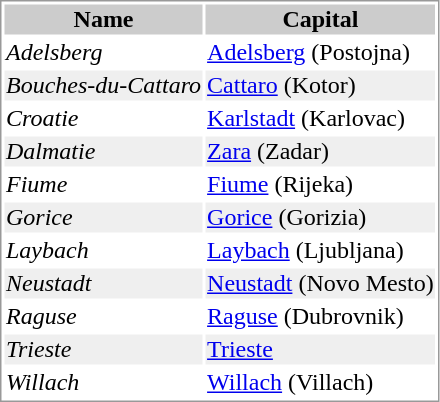<table border="0" style="border: 1px solid #999; background-color:#ffffff">
<tr align="center" bgcolor="#cccccc">
<th>Name</th>
<th>Capital</th>
</tr>
<tr>
<td><em>Adelsberg</em></td>
<td><a href='#'>Adelsberg</a> (Postojna)</td>
</tr>
<tr bgcolor="#efefef">
<td><em>Bouches-du-Cattaro</em></td>
<td><a href='#'>Cattaro</a> (Kotor)</td>
</tr>
<tr>
<td><em>Croatie</em></td>
<td><a href='#'>Karlstadt</a> (Karlovac)</td>
</tr>
<tr bgcolor="#efefef">
<td><em>Dalmatie</em></td>
<td><a href='#'>Zara</a> (Zadar)</td>
</tr>
<tr>
<td><em>Fiume</em></td>
<td><a href='#'>Fiume</a> (Rijeka)</td>
</tr>
<tr bgcolor="#efefef">
<td><em>Gorice</em></td>
<td><a href='#'>Gorice</a> (Gorizia)</td>
</tr>
<tr>
<td><em>Laybach</em></td>
<td><a href='#'>Laybach</a> (Ljubljana)</td>
</tr>
<tr bgcolor="#efefef">
<td><em>Neustadt</em></td>
<td><a href='#'>Neustadt</a> (Novo Mesto)</td>
</tr>
<tr>
<td><em>Raguse</em></td>
<td><a href='#'>Raguse</a> (Dubrovnik)</td>
</tr>
<tr bgcolor="#efefef">
<td><em>Trieste</em></td>
<td><a href='#'>Trieste</a></td>
</tr>
<tr>
<td><em>Willach</em></td>
<td><a href='#'>Willach</a> (Villach)</td>
</tr>
</table>
